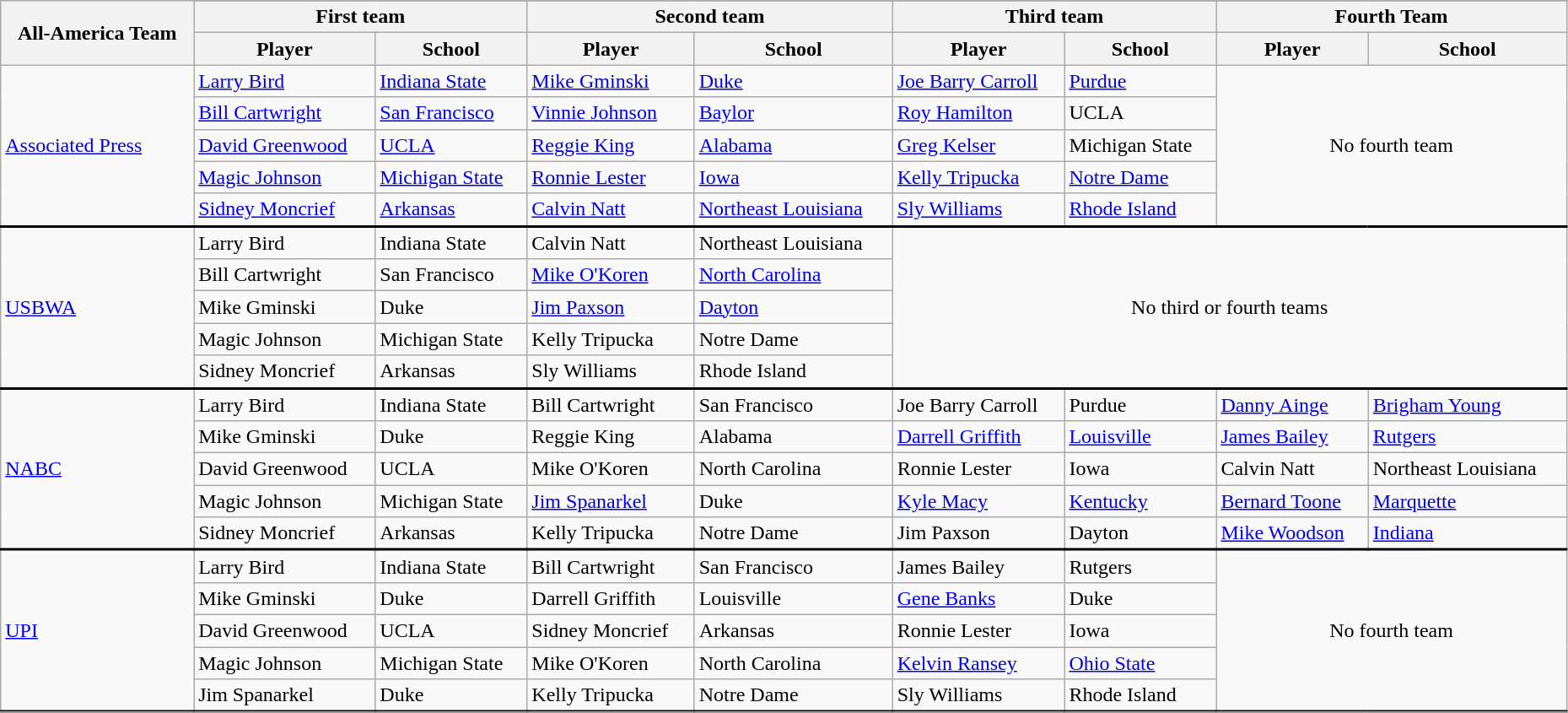<table class="wikitable" style="width:98%;">
<tr>
<th rowspan=3>All-America Team</th>
</tr>
<tr>
<th colspan=2>First team</th>
<th colspan=2>Second team</th>
<th colspan=2>Third team</th>
<th colspan=2>Fourth Team</th>
</tr>
<tr>
<th>Player</th>
<th>School</th>
<th>Player</th>
<th>School</th>
<th>Player</th>
<th>School</th>
<th>Player</th>
<th>School</th>
</tr>
<tr>
<td rowspan=5><a href='#'>Associated Press</a></td>
<td><a href='#'>Larry Bird</a></td>
<td><a href='#'>Indiana State</a></td>
<td><a href='#'>Mike Gminski</a></td>
<td><a href='#'>Duke</a></td>
<td><a href='#'>Joe Barry Carroll</a></td>
<td><a href='#'>Purdue</a></td>
<td rowspan=5 colspan=3 align=center>No fourth team</td>
</tr>
<tr>
<td><a href='#'>Bill Cartwright</a></td>
<td><a href='#'>San Francisco</a></td>
<td><a href='#'>Vinnie Johnson</a></td>
<td><a href='#'>Baylor</a></td>
<td><a href='#'>Roy Hamilton</a></td>
<td>UCLA</td>
</tr>
<tr>
<td><a href='#'>David Greenwood</a></td>
<td><a href='#'>UCLA</a></td>
<td><a href='#'>Reggie King</a></td>
<td><a href='#'>Alabama</a></td>
<td><a href='#'>Greg Kelser</a></td>
<td>Michigan State</td>
</tr>
<tr>
<td><a href='#'>Magic Johnson</a></td>
<td><a href='#'>Michigan State</a></td>
<td><a href='#'>Ronnie Lester</a></td>
<td><a href='#'>Iowa</a></td>
<td><a href='#'>Kelly Tripucka</a></td>
<td><a href='#'>Notre Dame</a></td>
</tr>
<tr>
<td><a href='#'>Sidney Moncrief</a></td>
<td><a href='#'>Arkansas</a></td>
<td><a href='#'>Calvin Natt</a></td>
<td><a href='#'>Northeast Louisiana</a></td>
<td><a href='#'>Sly Williams</a></td>
<td><a href='#'>Rhode Island</a></td>
</tr>
<tr style = "border-top:2px solid black;">
<td rowspan=5><a href='#'>USBWA</a></td>
<td>Larry Bird</td>
<td>Indiana State</td>
<td>Calvin Natt</td>
<td>Northeast Louisiana</td>
<td rowspan=5 colspan=4 align=center>No third or fourth teams</td>
</tr>
<tr>
<td>Bill Cartwright</td>
<td>San Francisco</td>
<td><a href='#'>Mike O'Koren</a></td>
<td><a href='#'>North Carolina</a></td>
</tr>
<tr>
<td>Mike Gminski</td>
<td>Duke</td>
<td><a href='#'>Jim Paxson</a></td>
<td><a href='#'>Dayton</a></td>
</tr>
<tr>
<td>Magic Johnson</td>
<td>Michigan State</td>
<td>Kelly Tripucka</td>
<td>Notre Dame</td>
</tr>
<tr>
<td>Sidney Moncrief</td>
<td>Arkansas</td>
<td>Sly Williams</td>
<td>Rhode Island</td>
</tr>
<tr style = "border-top:2px solid black;">
<td rowspan=5><a href='#'>NABC</a></td>
<td>Larry Bird</td>
<td>Indiana State</td>
<td>Bill Cartwright</td>
<td>San Francisco</td>
<td>Joe Barry Carroll</td>
<td>Purdue</td>
<td><a href='#'>Danny Ainge</a></td>
<td><a href='#'>Brigham Young</a></td>
</tr>
<tr>
<td>Mike Gminski</td>
<td>Duke</td>
<td>Reggie King</td>
<td>Alabama</td>
<td><a href='#'>Darrell Griffith</a></td>
<td><a href='#'>Louisville</a></td>
<td><a href='#'>James Bailey</a></td>
<td><a href='#'>Rutgers</a></td>
</tr>
<tr>
<td>David Greenwood</td>
<td>UCLA</td>
<td>Mike O'Koren</td>
<td>North Carolina</td>
<td>Ronnie Lester</td>
<td>Iowa</td>
<td>Calvin Natt</td>
<td>Northeast Louisiana</td>
</tr>
<tr>
<td>Magic Johnson</td>
<td>Michigan State</td>
<td><a href='#'>Jim Spanarkel</a></td>
<td>Duke</td>
<td><a href='#'>Kyle Macy</a></td>
<td><a href='#'>Kentucky</a></td>
<td><a href='#'>Bernard Toone</a></td>
<td><a href='#'>Marquette</a></td>
</tr>
<tr>
<td>Sidney Moncrief</td>
<td>Arkansas</td>
<td>Kelly Tripucka</td>
<td>Notre Dame</td>
<td>Jim Paxson</td>
<td>Dayton</td>
<td><a href='#'>Mike Woodson</a></td>
<td><a href='#'>Indiana</a></td>
</tr>
<tr style = "border-top:2px solid black;">
<td rowspan=5><a href='#'>UPI</a></td>
<td>Larry Bird</td>
<td>Indiana State</td>
<td>Bill Cartwright</td>
<td>San Francisco</td>
<td>James Bailey</td>
<td>Rutgers</td>
<td rowspan=5 colspan=3 align=center>No fourth team</td>
</tr>
<tr>
<td>Mike Gminski</td>
<td>Duke</td>
<td>Darrell Griffith</td>
<td>Louisville</td>
<td><a href='#'>Gene Banks</a></td>
<td>Duke</td>
</tr>
<tr>
<td>David Greenwood</td>
<td>UCLA</td>
<td>Sidney Moncrief</td>
<td>Arkansas</td>
<td>Ronnie Lester</td>
<td>Iowa</td>
</tr>
<tr>
<td>Magic Johnson</td>
<td>Michigan State</td>
<td>Mike O'Koren</td>
<td>North Carolina</td>
<td><a href='#'>Kelvin Ransey</a></td>
<td><a href='#'>Ohio State</a></td>
</tr>
<tr>
<td>Jim Spanarkel</td>
<td>Duke</td>
<td>Kelly Tripucka</td>
<td>Notre Dame</td>
<td>Sly Williams</td>
<td>Rhode Island</td>
</tr>
<tr style = "border-top:2px solid black;">
</tr>
</table>
